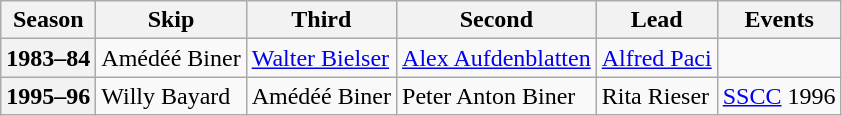<table class="wikitable">
<tr>
<th scope="col">Season</th>
<th scope="col">Skip</th>
<th scope="col">Third</th>
<th scope="col">Second</th>
<th scope="col">Lead</th>
<th scope="col">Events</th>
</tr>
<tr>
<th scope="row">1983–84</th>
<td>Amédéé Biner</td>
<td><a href='#'>Walter Bielser</a></td>
<td><a href='#'>Alex Aufdenblatten</a></td>
<td><a href='#'>Alfred Paci</a></td>
<td> </td>
</tr>
<tr>
<th scope="row">1995–96</th>
<td>Willy Bayard</td>
<td>Amédéé Biner</td>
<td>Peter Anton Biner</td>
<td>Rita Rieser</td>
<td><a href='#'>SSCC</a> 1996 </td>
</tr>
</table>
